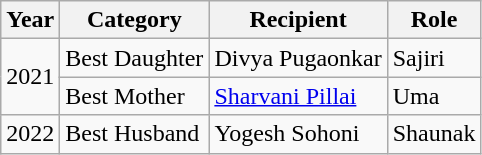<table class="wikitable">
<tr>
<th>Year</th>
<th>Category</th>
<th>Recipient</th>
<th>Role</th>
</tr>
<tr>
<td rowspan="2">2021</td>
<td>Best Daughter</td>
<td>Divya Pugaonkar</td>
<td>Sajiri</td>
</tr>
<tr>
<td>Best Mother</td>
<td><a href='#'>Sharvani Pillai</a></td>
<td>Uma</td>
</tr>
<tr>
<td>2022</td>
<td>Best Husband</td>
<td>Yogesh Sohoni</td>
<td>Shaunak</td>
</tr>
</table>
